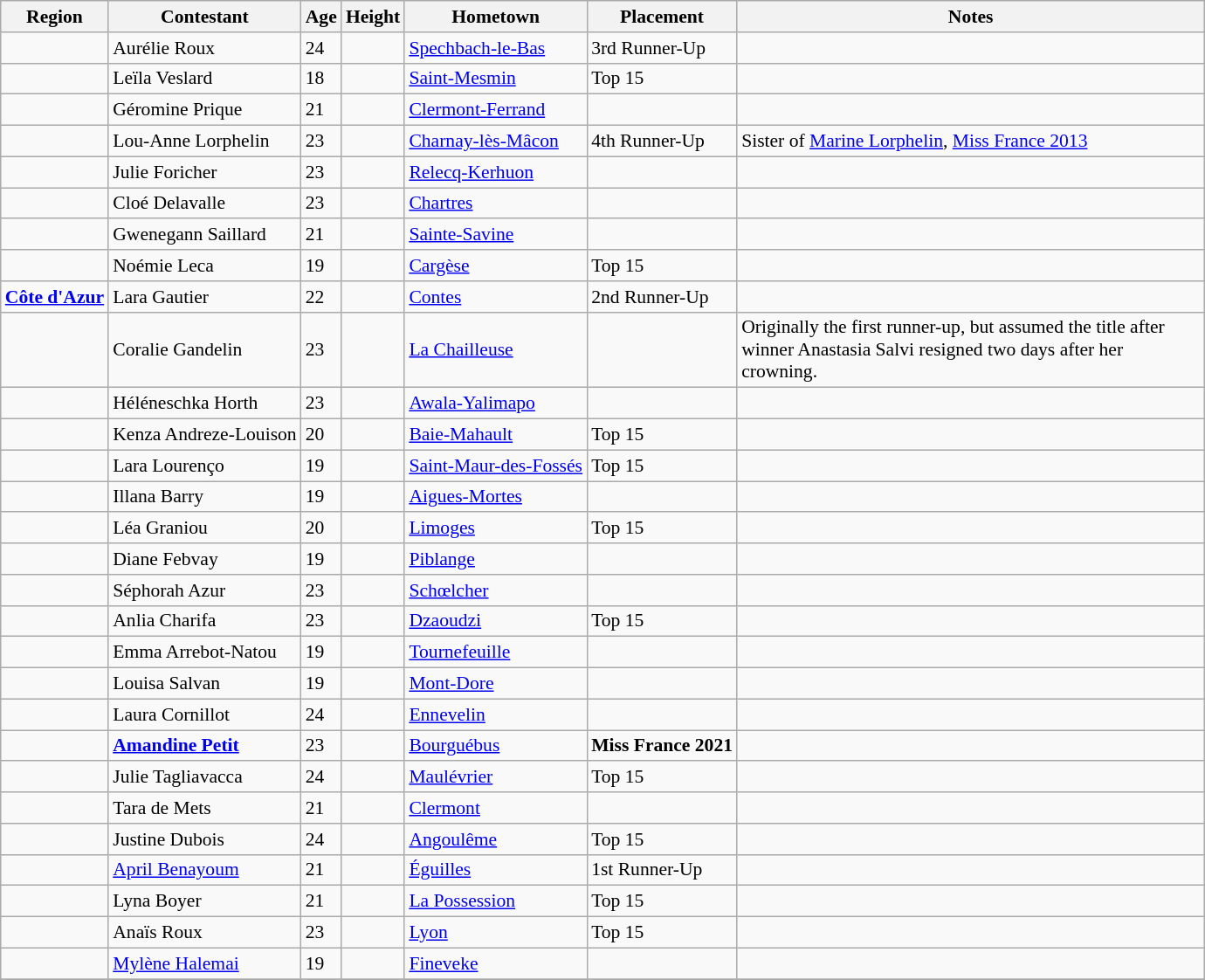<table class="wikitable sortable" style="font-size: 90%;">
<tr>
<th>Region</th>
<th>Contestant</th>
<th>Age</th>
<th>Height</th>
<th>Hometown</th>
<th>Placement</th>
<th width=350>Notes</th>
</tr>
<tr>
<td><strong></strong></td>
<td>Aurélie Roux</td>
<td>24</td>
<td></td>
<td><a href='#'>Spechbach-le-Bas</a></td>
<td>3rd Runner-Up</td>
<td></td>
</tr>
<tr>
<td><strong></strong></td>
<td>Leïla Veslard</td>
<td>18</td>
<td></td>
<td><a href='#'>Saint-Mesmin</a></td>
<td>Top 15</td>
<td></td>
</tr>
<tr>
<td><strong></strong></td>
<td>Géromine Prique</td>
<td>21</td>
<td></td>
<td><a href='#'>Clermont-Ferrand</a></td>
<td></td>
<td></td>
</tr>
<tr>
<td><strong></strong></td>
<td>Lou-Anne Lorphelin</td>
<td>23</td>
<td></td>
<td><a href='#'>Charnay-lès-Mâcon</a></td>
<td>4th Runner-Up</td>
<td>Sister of <a href='#'>Marine Lorphelin</a>, <a href='#'>Miss France 2013</a></td>
</tr>
<tr>
<td><strong></strong></td>
<td>Julie Foricher</td>
<td>23</td>
<td></td>
<td><a href='#'>Relecq-Kerhuon</a></td>
<td></td>
<td></td>
</tr>
<tr>
<td><strong></strong></td>
<td>Cloé Delavalle</td>
<td>23</td>
<td></td>
<td><a href='#'>Chartres</a></td>
<td></td>
<td></td>
</tr>
<tr>
<td><strong></strong></td>
<td>Gwenegann Saillard</td>
<td>21</td>
<td></td>
<td><a href='#'>Sainte-Savine</a></td>
<td></td>
<td></td>
</tr>
<tr>
<td><strong></strong></td>
<td>Noémie Leca</td>
<td>19</td>
<td></td>
<td><a href='#'>Cargèse</a></td>
<td>Top 15</td>
<td></td>
</tr>
<tr>
<td><strong> <a href='#'>Côte d'Azur</a></strong></td>
<td>Lara Gautier</td>
<td>22</td>
<td></td>
<td><a href='#'>Contes</a></td>
<td>2nd Runner-Up</td>
<td></td>
</tr>
<tr>
<td><strong></strong></td>
<td>Coralie Gandelin</td>
<td>23</td>
<td></td>
<td><a href='#'>La Chailleuse</a></td>
<td></td>
<td>Originally the first runner-up, but assumed the title after winner Anastasia Salvi resigned two days after her crowning.</td>
</tr>
<tr>
<td><strong></strong></td>
<td>Héléneschka Horth</td>
<td>23</td>
<td></td>
<td><a href='#'>Awala-Yalimapo</a></td>
<td></td>
<td></td>
</tr>
<tr>
<td><strong></strong></td>
<td>Kenza Andreze-Louison</td>
<td>20</td>
<td></td>
<td><a href='#'>Baie-Mahault</a></td>
<td>Top 15</td>
<td></td>
</tr>
<tr>
<td><strong></strong></td>
<td>Lara Lourenço</td>
<td>19</td>
<td></td>
<td><a href='#'>Saint-Maur-des-Fossés</a></td>
<td>Top 15</td>
<td></td>
</tr>
<tr>
<td><strong></strong></td>
<td>Illana Barry</td>
<td>19</td>
<td></td>
<td><a href='#'>Aigues-Mortes</a></td>
<td></td>
<td></td>
</tr>
<tr>
<td><strong></strong></td>
<td>Léa Graniou</td>
<td>20</td>
<td></td>
<td><a href='#'>Limoges</a></td>
<td>Top 15</td>
<td></td>
</tr>
<tr>
<td><strong></strong></td>
<td>Diane Febvay</td>
<td>19</td>
<td></td>
<td><a href='#'>Piblange</a></td>
<td></td>
<td></td>
</tr>
<tr>
<td><strong></strong></td>
<td>Séphorah Azur</td>
<td>23</td>
<td></td>
<td><a href='#'>Schœlcher</a></td>
<td></td>
<td></td>
</tr>
<tr>
<td><strong></strong></td>
<td>Anlia Charifa</td>
<td>23</td>
<td></td>
<td><a href='#'>Dzaoudzi</a></td>
<td>Top 15</td>
<td></td>
</tr>
<tr>
<td><strong></strong></td>
<td>Emma Arrebot-Natou</td>
<td>19</td>
<td></td>
<td><a href='#'>Tournefeuille</a></td>
<td></td>
<td></td>
</tr>
<tr>
<td><strong></strong></td>
<td>Louisa Salvan</td>
<td>19</td>
<td></td>
<td><a href='#'>Mont-Dore</a></td>
<td></td>
<td></td>
</tr>
<tr>
<td><strong></strong></td>
<td>Laura Cornillot</td>
<td>24</td>
<td></td>
<td><a href='#'>Ennevelin</a></td>
<td></td>
<td></td>
</tr>
<tr>
<td><strong></strong></td>
<td><strong><a href='#'>Amandine Petit</a></strong></td>
<td>23</td>
<td></td>
<td><a href='#'>Bourguébus</a></td>
<td><strong>Miss France 2021</strong></td>
<td></td>
</tr>
<tr>
<td><strong></strong></td>
<td>Julie Tagliavacca</td>
<td>24</td>
<td></td>
<td><a href='#'>Maulévrier</a></td>
<td>Top 15</td>
<td></td>
</tr>
<tr>
<td><strong></strong></td>
<td>Tara de Mets</td>
<td>21</td>
<td></td>
<td><a href='#'>Clermont</a></td>
<td></td>
<td></td>
</tr>
<tr>
<td><strong></strong></td>
<td>Justine Dubois</td>
<td>24</td>
<td></td>
<td><a href='#'>Angoulême</a></td>
<td>Top 15</td>
<td></td>
</tr>
<tr>
<td><strong></strong></td>
<td><a href='#'>April Benayoum</a></td>
<td>21</td>
<td></td>
<td><a href='#'>Éguilles</a></td>
<td>1st Runner-Up</td>
<td></td>
</tr>
<tr>
<td><strong></strong></td>
<td>Lyna Boyer</td>
<td>21</td>
<td></td>
<td><a href='#'>La Possession</a></td>
<td>Top 15</td>
<td></td>
</tr>
<tr>
<td><strong></strong></td>
<td>Anaïs Roux</td>
<td>23</td>
<td></td>
<td><a href='#'>Lyon</a></td>
<td>Top 15</td>
<td></td>
</tr>
<tr>
<td><strong></strong></td>
<td><a href='#'>Mylène Halemai</a></td>
<td>19</td>
<td></td>
<td><a href='#'>Fineveke</a></td>
<td></td>
<td></td>
</tr>
<tr>
</tr>
</table>
